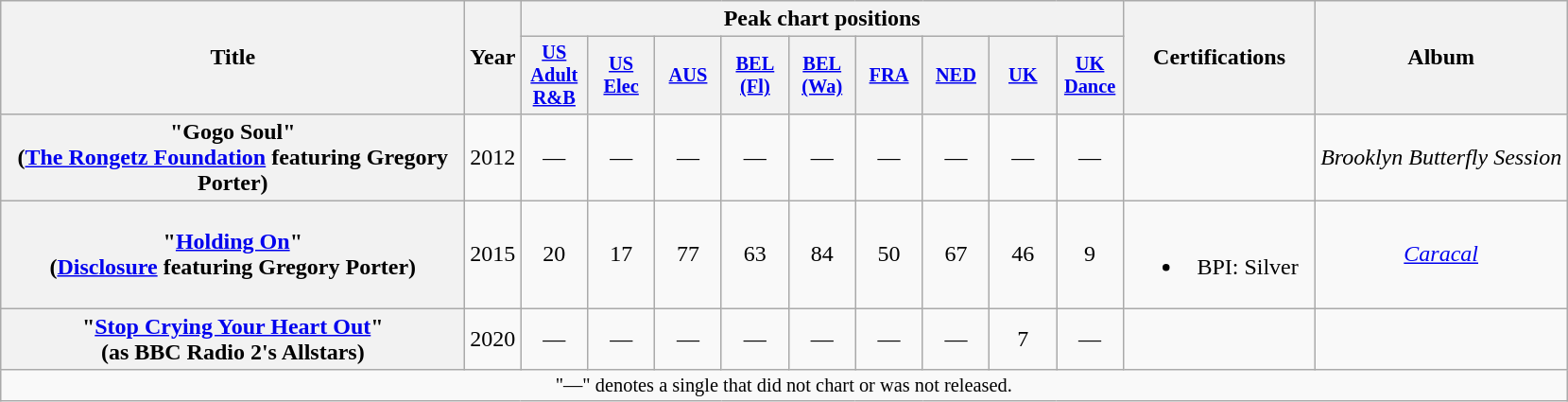<table class="wikitable plainrowheaders" style="text-align:center;">
<tr>
<th scope="col" rowspan="2" style="width:20em;">Title</th>
<th scope="col" rowspan="2" style="width:1em;">Year</th>
<th scope="col" colspan="9">Peak chart positions</th>
<th scope="col" rowspan="2" style="width:8em;">Certifications</th>
<th scope="col" rowspan="2">Album</th>
</tr>
<tr>
<th scope="col" style="width:3em;font-size:85%;"><a href='#'>US<br>Adult<br>R&B</a><br></th>
<th scope="col" style="width:3em;font-size:85%;"><a href='#'>US<br>Elec</a><br></th>
<th scope="col" style="width:3em;font-size:85%;"><a href='#'>AUS</a><br></th>
<th scope="col" style="width:3em;font-size:85%;"><a href='#'>BEL (Fl)</a><br></th>
<th scope="col" style="width:3em;font-size:85%;"><a href='#'>BEL (Wa)</a><br></th>
<th scope="col" style="width:3em;font-size:85%;"><a href='#'>FRA</a><br></th>
<th scope="col" style="width:3em;font-size:85%;"><a href='#'>NED</a><br></th>
<th scope="col" style="width:3em;font-size:85%;"><a href='#'>UK</a><br></th>
<th scope="col" style="width:3em;font-size:85%;"><a href='#'>UK<br>Dance</a><br></th>
</tr>
<tr>
<th scope="row">"Gogo Soul"<br><span>(<a href='#'>The Rongetz Foundation</a> featuring Gregory Porter)</span></th>
<td>2012</td>
<td>—</td>
<td>—</td>
<td>—</td>
<td>—</td>
<td>—</td>
<td>—</td>
<td>—</td>
<td>—</td>
<td>—</td>
<td></td>
<td><em>Brooklyn Butterfly Session</em></td>
</tr>
<tr>
<th scope="row">"<a href='#'>Holding On</a>"<br><span>(<a href='#'>Disclosure</a> featuring Gregory Porter)</span></th>
<td>2015</td>
<td>20</td>
<td>17</td>
<td>77</td>
<td>63</td>
<td>84</td>
<td>50</td>
<td>67</td>
<td>46</td>
<td>9</td>
<td><br><ul><li>BPI: Silver</li></ul></td>
<td><em><a href='#'>Caracal</a></em></td>
</tr>
<tr>
<th scope="row">"<a href='#'>Stop Crying Your Heart Out</a>"<br><span>(as BBC Radio 2's Allstars)</span></th>
<td>2020</td>
<td>—</td>
<td>—</td>
<td>—</td>
<td>—</td>
<td>—</td>
<td>—</td>
<td>—</td>
<td>7</td>
<td>—</td>
<td></td>
<td></td>
</tr>
<tr>
<td colspan="21" style="text-align:center; font-size:85%;">"—" denotes a single that did not chart or was not released.</td>
</tr>
</table>
